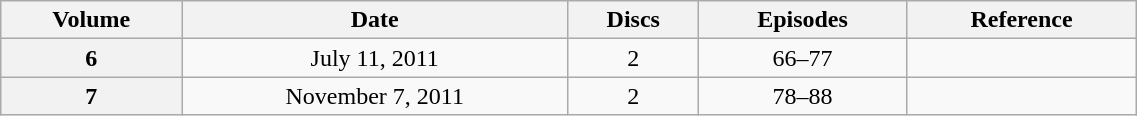<table class="wikitable" style="text-align: center; width: 60%;">
<tr>
<th scope="col" 175px;>Volume</th>
<th scope="col" 125px;>Date</th>
<th scope="col">Discs</th>
<th scope="col">Episodes</th>
<th scope="col">Reference</th>
</tr>
<tr>
<th scope="row">6</th>
<td>July 11, 2011</td>
<td>2</td>
<td>66–77</td>
<td></td>
</tr>
<tr>
<th scope="row">7</th>
<td>November 7, 2011</td>
<td>2</td>
<td>78–88</td>
<td></td>
</tr>
</table>
